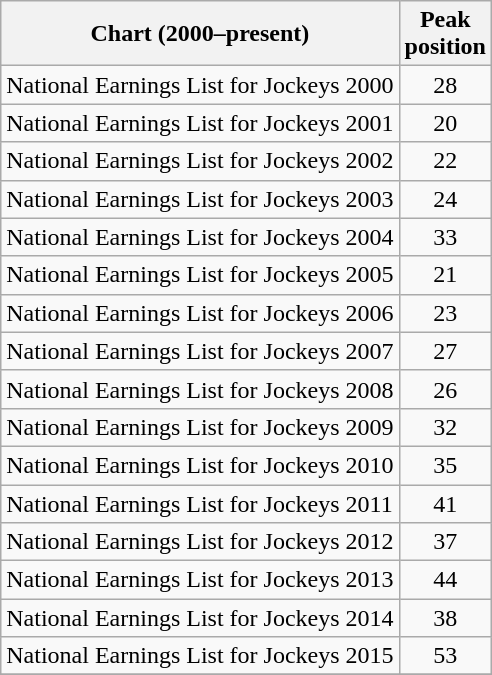<table class="wikitable sortable">
<tr>
<th>Chart (2000–present)</th>
<th>Peak<br>position</th>
</tr>
<tr>
<td>National Earnings List for Jockeys 2000</td>
<td style="text-align:center;">28</td>
</tr>
<tr>
<td>National Earnings List for Jockeys 2001</td>
<td style="text-align:center;">20</td>
</tr>
<tr>
<td>National Earnings List for Jockeys 2002</td>
<td style="text-align:center;">22</td>
</tr>
<tr>
<td>National Earnings List for Jockeys 2003</td>
<td style="text-align:center;">24</td>
</tr>
<tr>
<td>National Earnings List for Jockeys 2004</td>
<td style="text-align:center;">33</td>
</tr>
<tr>
<td>National Earnings List for Jockeys 2005</td>
<td style="text-align:center;">21</td>
</tr>
<tr>
<td>National Earnings List for Jockeys 2006</td>
<td style="text-align:center;">23</td>
</tr>
<tr>
<td>National Earnings List for Jockeys 2007</td>
<td style="text-align:center;">27</td>
</tr>
<tr>
<td>National Earnings List for Jockeys 2008</td>
<td style="text-align:center;">26</td>
</tr>
<tr>
<td>National Earnings List for Jockeys 2009</td>
<td style="text-align:center;">32</td>
</tr>
<tr>
<td>National Earnings List for Jockeys 2010</td>
<td style="text-align:center;">35</td>
</tr>
<tr>
<td>National Earnings List for Jockeys 2011</td>
<td style="text-align:center;">41</td>
</tr>
<tr>
<td>National Earnings List for Jockeys 2012</td>
<td style="text-align:center;">37</td>
</tr>
<tr>
<td>National Earnings List for Jockeys 2013</td>
<td style="text-align:center;">44</td>
</tr>
<tr>
<td>National Earnings List for Jockeys 2014</td>
<td style="text-align:center;">38</td>
</tr>
<tr>
<td>National Earnings List for Jockeys 2015</td>
<td style="text-align:center;">53</td>
</tr>
<tr>
</tr>
</table>
